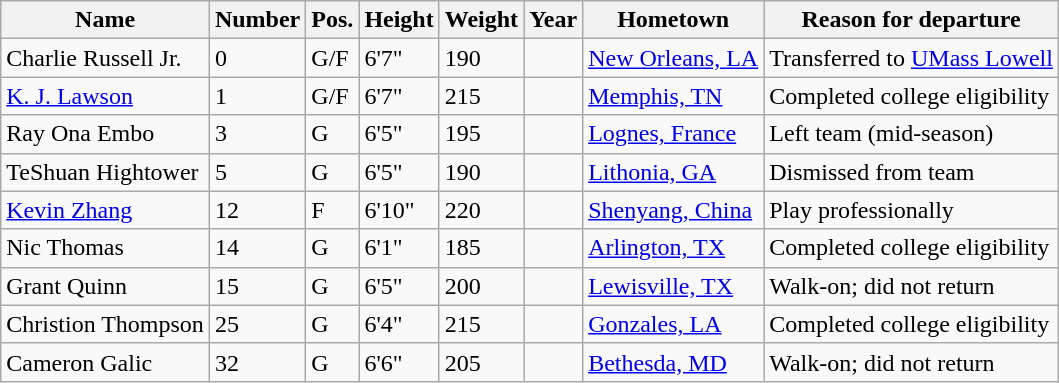<table class="wikitable sortable" border="1">
<tr>
<th>Name</th>
<th>Number</th>
<th>Pos.</th>
<th>Height</th>
<th>Weight</th>
<th>Year</th>
<th>Hometown</th>
<th class="unsortable">Reason for departure</th>
</tr>
<tr>
<td>Charlie Russell Jr.</td>
<td>0</td>
<td>G/F</td>
<td>6'7"</td>
<td>190</td>
<td></td>
<td><a href='#'>New Orleans, LA</a></td>
<td>Transferred to <a href='#'>UMass Lowell</a></td>
</tr>
<tr>
<td><a href='#'>K. J. Lawson</a></td>
<td>1</td>
<td>G/F</td>
<td>6'7"</td>
<td>215</td>
<td></td>
<td><a href='#'>Memphis, TN</a></td>
<td>Completed college eligibility</td>
</tr>
<tr>
<td>Ray Ona Embo</td>
<td>3</td>
<td>G</td>
<td>6'5"</td>
<td>195</td>
<td></td>
<td><a href='#'>Lognes, France</a></td>
<td>Left team (mid-season)</td>
</tr>
<tr>
<td>TeShuan Hightower</td>
<td>5</td>
<td>G</td>
<td>6'5"</td>
<td>190</td>
<td></td>
<td><a href='#'>Lithonia, GA</a></td>
<td>Dismissed from team</td>
</tr>
<tr>
<td><a href='#'>Kevin Zhang</a></td>
<td>12</td>
<td>F</td>
<td>6'10"</td>
<td>220</td>
<td></td>
<td><a href='#'>Shenyang, China</a></td>
<td>Play professionally</td>
</tr>
<tr>
<td>Nic Thomas</td>
<td>14</td>
<td>G</td>
<td>6'1"</td>
<td>185</td>
<td></td>
<td><a href='#'>Arlington, TX</a></td>
<td>Completed college eligibility</td>
</tr>
<tr>
<td>Grant Quinn</td>
<td>15</td>
<td>G</td>
<td>6'5"</td>
<td>200</td>
<td></td>
<td><a href='#'>Lewisville, TX</a></td>
<td>Walk-on; did not return</td>
</tr>
<tr>
<td>Christion Thompson</td>
<td>25</td>
<td>G</td>
<td>6'4"</td>
<td>215</td>
<td></td>
<td><a href='#'>Gonzales, LA</a></td>
<td>Completed college eligibility</td>
</tr>
<tr>
<td>Cameron Galic</td>
<td>32</td>
<td>G</td>
<td>6'6"</td>
<td>205</td>
<td></td>
<td><a href='#'>Bethesda, MD</a></td>
<td>Walk-on; did not return</td>
</tr>
</table>
